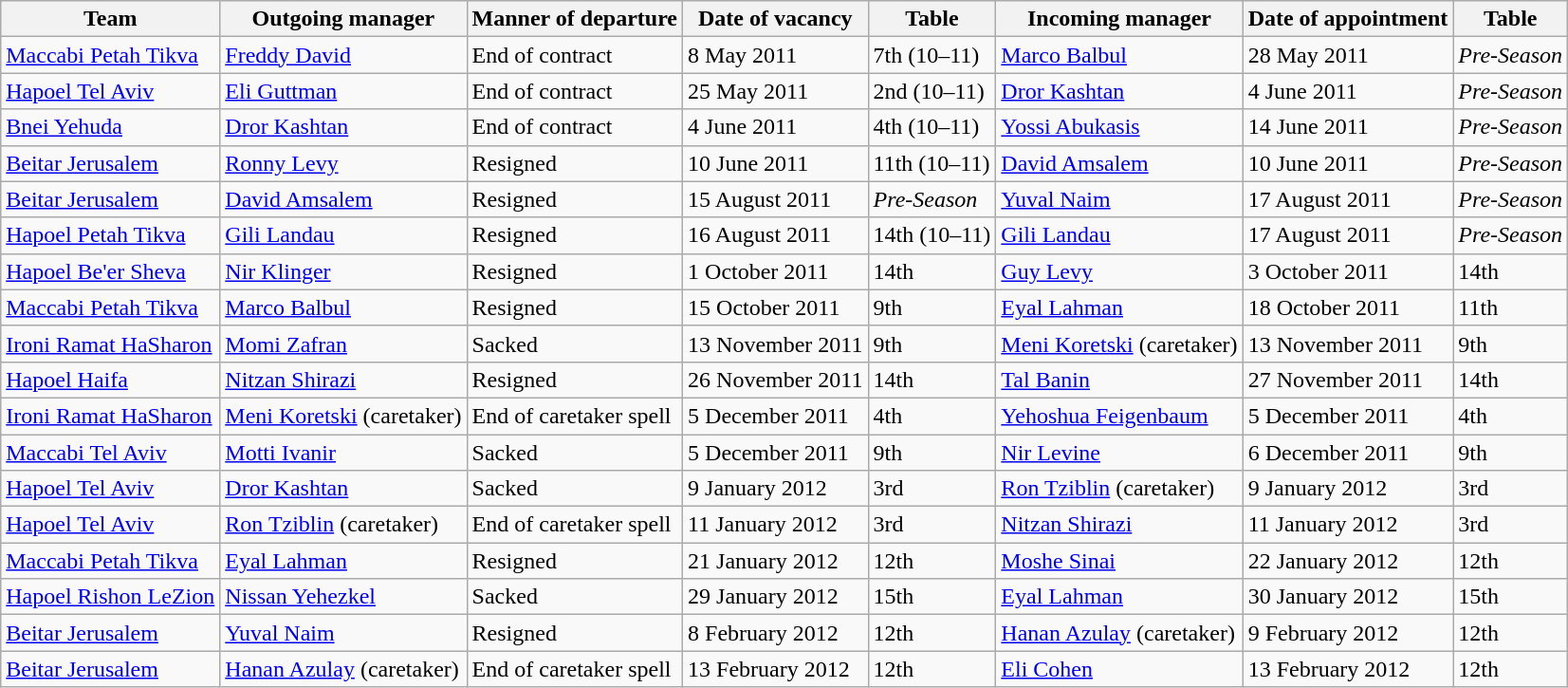<table class="wikitable">
<tr>
<th>Team</th>
<th>Outgoing manager</th>
<th>Manner of departure</th>
<th>Date of vacancy</th>
<th>Table</th>
<th>Incoming manager</th>
<th>Date of appointment</th>
<th>Table</th>
</tr>
<tr>
<td><a href='#'>Maccabi Petah Tikva</a></td>
<td> <a href='#'>Freddy David</a></td>
<td>End of contract</td>
<td>8 May 2011</td>
<td>7th (10–11)</td>
<td> <a href='#'>Marco Balbul</a></td>
<td>28 May 2011</td>
<td><em>Pre-Season</em></td>
</tr>
<tr>
<td><a href='#'>Hapoel Tel Aviv</a></td>
<td> <a href='#'>Eli Guttman</a></td>
<td>End of contract</td>
<td>25 May 2011</td>
<td>2nd (10–11)</td>
<td> <a href='#'>Dror Kashtan</a></td>
<td>4 June 2011</td>
<td><em>Pre-Season</em></td>
</tr>
<tr>
<td><a href='#'>Bnei Yehuda</a></td>
<td> <a href='#'>Dror Kashtan</a></td>
<td>End of contract</td>
<td>4 June 2011</td>
<td>4th (10–11)</td>
<td> <a href='#'>Yossi Abukasis</a></td>
<td>14 June 2011</td>
<td><em>Pre-Season</em></td>
</tr>
<tr>
<td><a href='#'>Beitar Jerusalem</a></td>
<td> <a href='#'>Ronny Levy</a></td>
<td>Resigned</td>
<td>10 June 2011</td>
<td>11th (10–11)</td>
<td> <a href='#'>David Amsalem</a></td>
<td>10 June 2011</td>
<td><em>Pre-Season</em></td>
</tr>
<tr>
<td><a href='#'>Beitar Jerusalem</a></td>
<td> <a href='#'>David Amsalem</a></td>
<td>Resigned</td>
<td>15 August 2011</td>
<td><em>Pre-Season</em></td>
<td> <a href='#'>Yuval Naim</a></td>
<td>17 August 2011</td>
<td><em>Pre-Season</em></td>
</tr>
<tr>
<td><a href='#'>Hapoel Petah Tikva</a></td>
<td> <a href='#'>Gili Landau</a></td>
<td>Resigned</td>
<td>16 August 2011</td>
<td>14th (10–11)</td>
<td> <a href='#'>Gili Landau</a></td>
<td>17 August 2011</td>
<td><em>Pre-Season</em></td>
</tr>
<tr>
<td><a href='#'>Hapoel Be'er Sheva</a></td>
<td> <a href='#'>Nir Klinger</a></td>
<td>Resigned</td>
<td>1 October 2011</td>
<td>14th</td>
<td> <a href='#'>Guy Levy</a></td>
<td>3 October 2011</td>
<td>14th</td>
</tr>
<tr>
<td><a href='#'>Maccabi Petah Tikva</a></td>
<td> <a href='#'>Marco Balbul</a></td>
<td>Resigned</td>
<td>15 October 2011</td>
<td>9th</td>
<td> <a href='#'>Eyal Lahman</a></td>
<td>18 October 2011</td>
<td>11th</td>
</tr>
<tr>
<td><a href='#'>Ironi Ramat HaSharon</a></td>
<td> <a href='#'>Momi Zafran</a></td>
<td>Sacked</td>
<td>13 November 2011</td>
<td>9th</td>
<td> <a href='#'>Meni Koretski</a> (caretaker)</td>
<td>13 November 2011</td>
<td>9th</td>
</tr>
<tr>
<td><a href='#'>Hapoel Haifa</a></td>
<td> <a href='#'>Nitzan Shirazi</a></td>
<td>Resigned</td>
<td>26 November 2011</td>
<td>14th</td>
<td> <a href='#'>Tal Banin</a></td>
<td>27 November 2011</td>
<td>14th</td>
</tr>
<tr>
<td><a href='#'>Ironi Ramat HaSharon</a></td>
<td> <a href='#'>Meni Koretski</a> (caretaker)</td>
<td>End of caretaker spell</td>
<td>5 December 2011</td>
<td>4th</td>
<td> <a href='#'>Yehoshua Feigenbaum</a></td>
<td>5 December 2011</td>
<td>4th</td>
</tr>
<tr>
<td><a href='#'>Maccabi Tel Aviv</a></td>
<td> <a href='#'>Motti Ivanir</a></td>
<td>Sacked</td>
<td>5 December 2011</td>
<td>9th</td>
<td> <a href='#'>Nir Levine</a></td>
<td>6 December 2011</td>
<td>9th</td>
</tr>
<tr>
<td><a href='#'>Hapoel Tel Aviv</a></td>
<td> <a href='#'>Dror Kashtan</a></td>
<td>Sacked</td>
<td>9 January 2012</td>
<td>3rd</td>
<td> <a href='#'>Ron Tziblin</a> (caretaker)</td>
<td>9 January 2012</td>
<td>3rd</td>
</tr>
<tr>
<td><a href='#'>Hapoel Tel Aviv</a></td>
<td> <a href='#'>Ron Tziblin</a> (caretaker)</td>
<td>End of caretaker spell</td>
<td>11 January 2012</td>
<td>3rd</td>
<td> <a href='#'>Nitzan Shirazi</a></td>
<td>11 January 2012</td>
<td>3rd</td>
</tr>
<tr>
<td><a href='#'>Maccabi Petah Tikva</a></td>
<td> <a href='#'>Eyal Lahman</a></td>
<td>Resigned</td>
<td>21 January 2012</td>
<td>12th</td>
<td> <a href='#'>Moshe Sinai</a></td>
<td>22 January 2012</td>
<td>12th</td>
</tr>
<tr>
<td><a href='#'>Hapoel Rishon LeZion</a></td>
<td> <a href='#'>Nissan Yehezkel</a></td>
<td>Sacked</td>
<td>29 January 2012</td>
<td>15th</td>
<td> <a href='#'>Eyal Lahman</a></td>
<td>30 January 2012</td>
<td>15th</td>
</tr>
<tr>
<td><a href='#'>Beitar Jerusalem</a></td>
<td> <a href='#'>Yuval Naim</a></td>
<td>Resigned</td>
<td>8 February 2012</td>
<td>12th</td>
<td> <a href='#'>Hanan Azulay</a> (caretaker)</td>
<td>9 February 2012</td>
<td>12th</td>
</tr>
<tr>
<td><a href='#'>Beitar Jerusalem</a></td>
<td> <a href='#'>Hanan Azulay</a> (caretaker)</td>
<td>End of caretaker spell</td>
<td>13 February 2012</td>
<td>12th</td>
<td> <a href='#'>Eli Cohen</a></td>
<td>13 February 2012</td>
<td>12th</td>
</tr>
</table>
